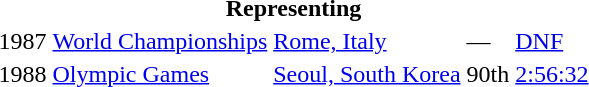<table>
<tr>
<th colspan="5">Representing </th>
</tr>
<tr>
<td>1987</td>
<td><a href='#'>World Championships</a></td>
<td><a href='#'>Rome, Italy</a></td>
<td>—</td>
<td><a href='#'>DNF</a></td>
</tr>
<tr>
<td>1988</td>
<td><a href='#'>Olympic Games</a></td>
<td><a href='#'>Seoul, South Korea</a></td>
<td>90th</td>
<td><a href='#'>2:56:32</a></td>
</tr>
</table>
